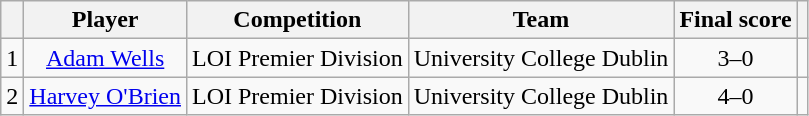<table class="wikitable" style="text-align:center;">
<tr>
<th></th>
<th>Player</th>
<th>Competition</th>
<th>Team</th>
<th>Final score</th>
<th></th>
</tr>
<tr>
<td>1</td>
<td><a href='#'>Adam Wells</a></td>
<td>LOI Premier Division</td>
<td>University College Dublin</td>
<td>3–0</td>
<td></td>
</tr>
<tr>
<td>2</td>
<td><a href='#'>Harvey O'Brien</a></td>
<td>LOI Premier Division</td>
<td>University College Dublin</td>
<td>4–0</td>
<td></td>
</tr>
</table>
